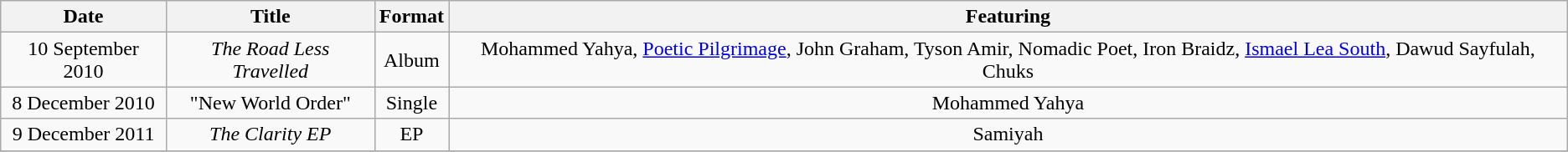<table class="wikitable plainrowheaders" style="text-align:center;">
<tr>
<th>Date</th>
<th>Title</th>
<th>Format</th>
<th>Featuring</th>
</tr>
<tr>
<td>10 September 2010</td>
<td><em>The Road Less Travelled</em></td>
<td>Album</td>
<td>Mohammed Yahya, <a href='#'>Poetic Pilgrimage</a>, John Graham, Tyson Amir, Nomadic Poet, Iron Braidz, <a href='#'>Ismael Lea South</a>, Dawud Sayfulah, Chuks</td>
</tr>
<tr>
<td>8 December 2010</td>
<td>"New World Order"</td>
<td>Single</td>
<td>Mohammed Yahya</td>
</tr>
<tr>
<td>9 December 2011</td>
<td><em>The Clarity EP</em></td>
<td>EP</td>
<td>Samiyah</td>
</tr>
<tr>
</tr>
</table>
